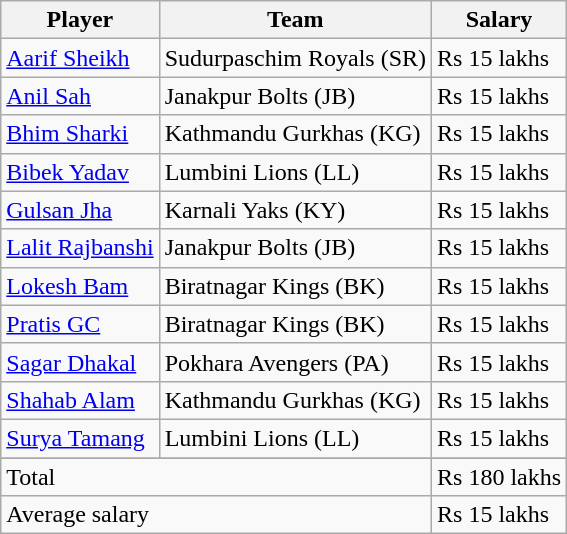<table class="wikitable">
<tr>
<th>Player</th>
<th>Team</th>
<th>Salary</th>
</tr>
<tr>
<td><a href='#'>Aarif Sheikh</a></td>
<td>Sudurpaschim Royals (SR)</td>
<td>Rs 15 lakhs</td>
</tr>
<tr>
<td><a href='#'>Anil Sah</a></td>
<td>Janakpur Bolts (JB)</td>
<td>Rs 15 lakhs</td>
</tr>
<tr>
<td><a href='#'>Bhim Sharki</a></td>
<td>Kathmandu Gurkhas (KG)</td>
<td>Rs 15 lakhs</td>
</tr>
<tr>
<td><a href='#'>Bibek Yadav</a></td>
<td>Lumbini Lions (LL)</td>
<td>Rs 15 lakhs</td>
</tr>
<tr>
<td><a href='#'>Gulsan Jha</a></td>
<td>Karnali Yaks (KY)</td>
<td>Rs 15 lakhs</td>
</tr>
<tr>
<td><a href='#'>Lalit Rajbanshi</a></td>
<td>Janakpur Bolts (JB)</td>
<td>Rs 15 lakhs</td>
</tr>
<tr>
<td><a href='#'>Lokesh Bam</a></td>
<td>Biratnagar Kings (BK)</td>
<td>Rs 15 lakhs</td>
</tr>
<tr>
<td><a href='#'>Pratis GC</a></td>
<td>Biratnagar Kings (BK)</td>
<td>Rs 15 lakhs</td>
</tr>
<tr>
<td><a href='#'>Sagar Dhakal</a></td>
<td>Pokhara Avengers (PA)</td>
<td>Rs 15 lakhs</td>
</tr>
<tr>
<td><a href='#'>Shahab Alam</a></td>
<td>Kathmandu Gurkhas (KG)</td>
<td>Rs 15 lakhs</td>
</tr>
<tr>
<td><a href='#'>Surya Tamang</a></td>
<td>Lumbini Lions (LL)</td>
<td>Rs 15 lakhs</td>
</tr>
<tr>
</tr>
<tr>
<td colspan="2">Total</td>
<td>Rs 180 lakhs</td>
</tr>
<tr>
<td colspan="2">Average salary</td>
<td>Rs 15 lakhs</td>
</tr>
</table>
